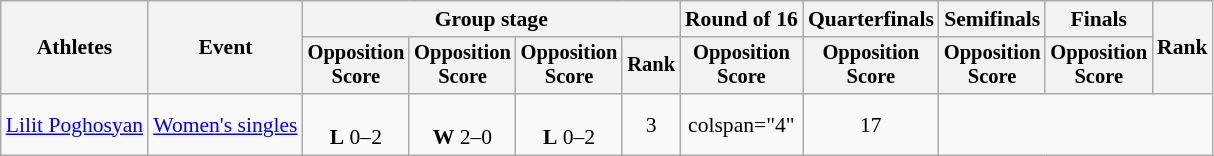<table class=wikitable style="font-size:90%">
<tr>
<th rowspan="2">Athletes</th>
<th rowspan="2">Event</th>
<th colspan="4">Group stage</th>
<th>Round of 16</th>
<th>Quarterfinals</th>
<th>Semifinals</th>
<th>Finals</th>
<th rowspan="2">Rank</th>
</tr>
<tr style="font-size:95%">
<th>Opposition<br>Score</th>
<th>Opposition<br>Score</th>
<th>Opposition<br>Score</th>
<th>Rank</th>
<th>Opposition<br>Score</th>
<th>Opposition<br>Score</th>
<th>Opposition<br>Score</th>
<th>Opposition<br>Score</th>
</tr>
<tr align=center>
<td align=left><a href='#'>Lilit Poghosyan</a></td>
<td align=left><a href='#'>Women's singles</a></td>
<td><br><strong>L</strong> 0–2</td>
<td><br><strong>W</strong> 2–0</td>
<td><br><strong>L</strong> 0–2</td>
<td>3</td>
<td>colspan="4" </td>
<td>17</td>
</tr>
</table>
